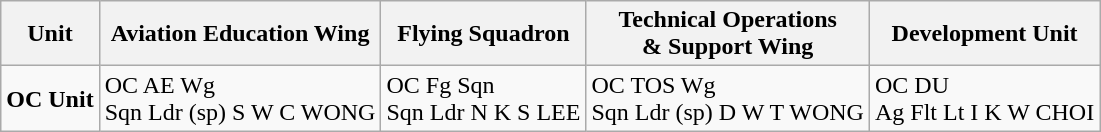<table class="wikitable">
<tr>
<th>Unit</th>
<th>Aviation Education Wing</th>
<th>Flying Squadron</th>
<th>Technical Operations<br>& Support Wing</th>
<th>Development Unit</th>
</tr>
<tr>
<td><strong>OC Unit</strong></td>
<td>OC AE Wg<br>Sqn Ldr (sp) S W C WONG</td>
<td>OC Fg Sqn<br>Sqn Ldr N K S LEE</td>
<td>OC TOS Wg<br>Sqn Ldr (sp) D W T WONG</td>
<td>OC DU<br>Ag Flt Lt I K W CHOI</td>
</tr>
</table>
